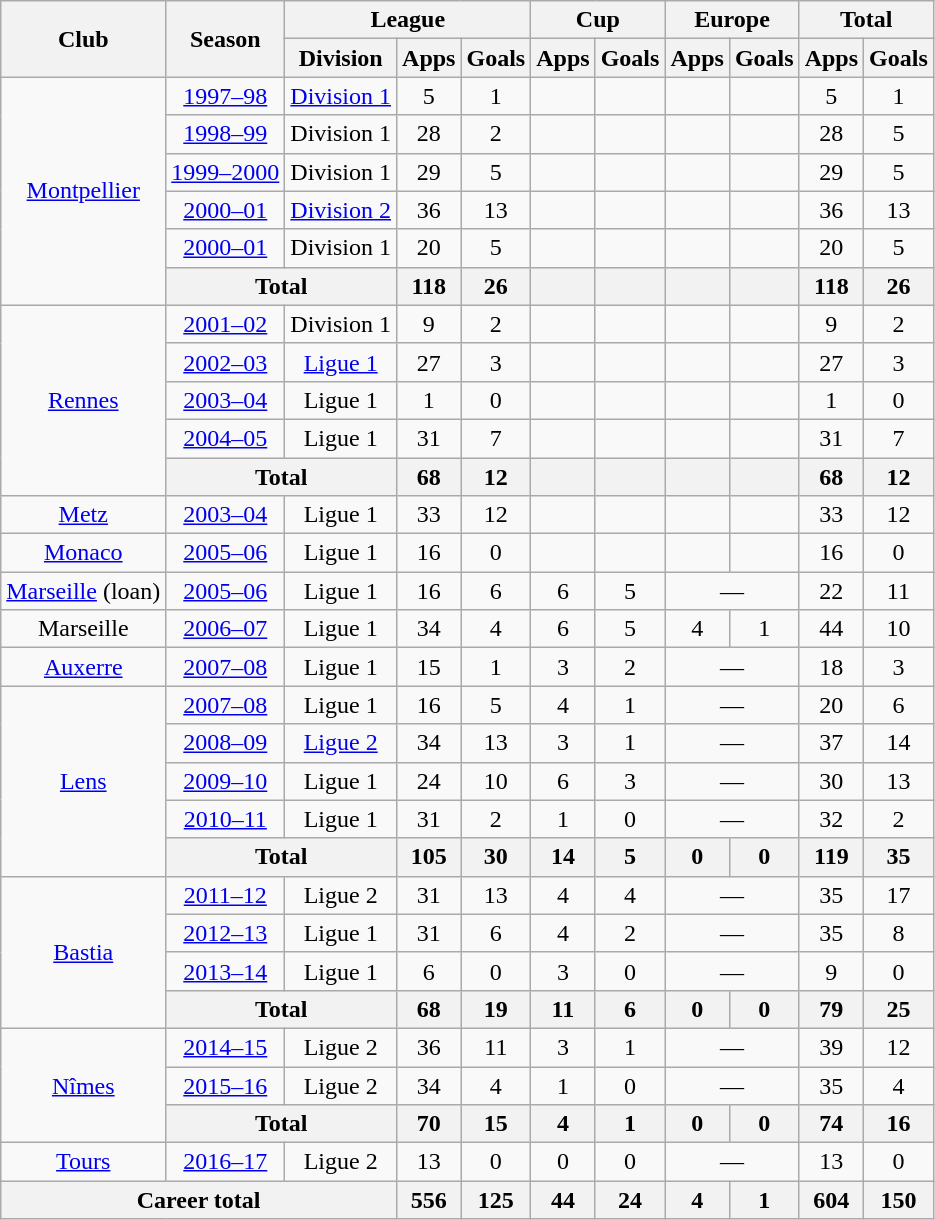<table class="wikitable" style="text-align: center">
<tr>
<th rowspan="2">Club</th>
<th rowspan="2">Season</th>
<th colspan="3">League</th>
<th colspan="2">Cup</th>
<th colspan="2">Europe</th>
<th colspan="2">Total</th>
</tr>
<tr>
<th>Division</th>
<th>Apps</th>
<th>Goals</th>
<th>Apps</th>
<th>Goals</th>
<th>Apps</th>
<th>Goals</th>
<th>Apps</th>
<th>Goals</th>
</tr>
<tr>
<td rowspan="6"><a href='#'>Montpellier</a></td>
<td><a href='#'>1997–98</a></td>
<td><a href='#'>Division 1</a></td>
<td>5</td>
<td>1</td>
<td></td>
<td></td>
<td></td>
<td></td>
<td>5</td>
<td>1</td>
</tr>
<tr>
<td><a href='#'>1998–99</a></td>
<td>Division 1</td>
<td>28</td>
<td>2</td>
<td></td>
<td></td>
<td></td>
<td></td>
<td>28</td>
<td>5</td>
</tr>
<tr>
<td><a href='#'>1999–2000</a></td>
<td>Division 1</td>
<td>29</td>
<td>5</td>
<td></td>
<td></td>
<td></td>
<td></td>
<td>29</td>
<td>5</td>
</tr>
<tr>
<td><a href='#'>2000–01</a></td>
<td><a href='#'>Division 2</a></td>
<td>36</td>
<td>13</td>
<td></td>
<td></td>
<td></td>
<td></td>
<td>36</td>
<td>13</td>
</tr>
<tr>
<td><a href='#'>2000–01</a></td>
<td>Division 1</td>
<td>20</td>
<td>5</td>
<td></td>
<td></td>
<td></td>
<td></td>
<td>20</td>
<td>5</td>
</tr>
<tr>
<th colspan="2">Total</th>
<th>118</th>
<th>26</th>
<th></th>
<th></th>
<th></th>
<th></th>
<th>118</th>
<th>26</th>
</tr>
<tr>
<td rowspan="5"><a href='#'>Rennes</a></td>
<td><a href='#'>2001–02</a></td>
<td>Division 1</td>
<td>9</td>
<td>2</td>
<td></td>
<td></td>
<td></td>
<td></td>
<td>9</td>
<td>2</td>
</tr>
<tr>
<td><a href='#'>2002–03</a></td>
<td><a href='#'>Ligue 1</a></td>
<td>27</td>
<td>3</td>
<td></td>
<td></td>
<td></td>
<td></td>
<td>27</td>
<td>3</td>
</tr>
<tr>
<td><a href='#'>2003–04</a></td>
<td>Ligue 1</td>
<td>1</td>
<td>0</td>
<td></td>
<td></td>
<td></td>
<td></td>
<td>1</td>
<td>0</td>
</tr>
<tr>
<td><a href='#'>2004–05</a></td>
<td>Ligue 1</td>
<td>31</td>
<td>7</td>
<td></td>
<td></td>
<td></td>
<td></td>
<td>31</td>
<td>7</td>
</tr>
<tr>
<th colspan="2">Total</th>
<th>68</th>
<th>12</th>
<th></th>
<th></th>
<th></th>
<th></th>
<th>68</th>
<th>12</th>
</tr>
<tr>
<td><a href='#'>Metz</a></td>
<td><a href='#'>2003–04</a></td>
<td>Ligue 1</td>
<td>33</td>
<td>12</td>
<td></td>
<td></td>
<td></td>
<td></td>
<td>33</td>
<td>12</td>
</tr>
<tr>
<td><a href='#'>Monaco</a></td>
<td><a href='#'>2005–06</a></td>
<td>Ligue 1</td>
<td>16</td>
<td>0</td>
<td></td>
<td></td>
<td></td>
<td></td>
<td>16</td>
<td>0</td>
</tr>
<tr>
<td><a href='#'>Marseille</a> (loan)</td>
<td><a href='#'>2005–06</a></td>
<td>Ligue 1</td>
<td>16</td>
<td>6</td>
<td>6</td>
<td>5</td>
<td colspan="2">—</td>
<td>22</td>
<td>11</td>
</tr>
<tr>
<td>Marseille</td>
<td><a href='#'>2006–07</a></td>
<td>Ligue 1</td>
<td>34</td>
<td>4</td>
<td>6</td>
<td>5</td>
<td>4</td>
<td>1</td>
<td>44</td>
<td>10</td>
</tr>
<tr>
<td><a href='#'>Auxerre</a></td>
<td><a href='#'>2007–08</a></td>
<td>Ligue 1</td>
<td>15</td>
<td>1</td>
<td>3</td>
<td>2</td>
<td colspan="2">—</td>
<td>18</td>
<td>3</td>
</tr>
<tr>
<td rowspan="5"><a href='#'>Lens</a></td>
<td><a href='#'>2007–08</a></td>
<td>Ligue 1</td>
<td>16</td>
<td>5</td>
<td>4</td>
<td>1</td>
<td colspan="2">—</td>
<td>20</td>
<td>6</td>
</tr>
<tr>
<td><a href='#'>2008–09</a></td>
<td><a href='#'>Ligue 2</a></td>
<td>34</td>
<td>13</td>
<td>3</td>
<td>1</td>
<td colspan="2">—</td>
<td>37</td>
<td>14</td>
</tr>
<tr>
<td><a href='#'>2009–10</a></td>
<td>Ligue 1</td>
<td>24</td>
<td>10</td>
<td>6</td>
<td>3</td>
<td colspan="2">—</td>
<td>30</td>
<td>13</td>
</tr>
<tr>
<td><a href='#'>2010–11</a></td>
<td>Ligue 1</td>
<td>31</td>
<td>2</td>
<td>1</td>
<td>0</td>
<td colspan="2">—</td>
<td>32</td>
<td>2</td>
</tr>
<tr>
<th colspan="2">Total</th>
<th>105</th>
<th>30</th>
<th>14</th>
<th>5</th>
<th>0</th>
<th>0</th>
<th>119</th>
<th>35</th>
</tr>
<tr>
<td rowspan="4"><a href='#'>Bastia</a></td>
<td><a href='#'>2011–12</a></td>
<td>Ligue 2</td>
<td>31</td>
<td>13</td>
<td>4</td>
<td>4</td>
<td colspan="2">—</td>
<td>35</td>
<td>17</td>
</tr>
<tr>
<td><a href='#'>2012–13</a></td>
<td>Ligue 1</td>
<td>31</td>
<td>6</td>
<td>4</td>
<td>2</td>
<td colspan="2">—</td>
<td>35</td>
<td>8</td>
</tr>
<tr>
<td><a href='#'>2013–14</a></td>
<td>Ligue 1</td>
<td>6</td>
<td>0</td>
<td>3</td>
<td>0</td>
<td colspan="2">—</td>
<td>9</td>
<td>0</td>
</tr>
<tr>
<th colspan="2">Total</th>
<th>68</th>
<th>19</th>
<th>11</th>
<th>6</th>
<th>0</th>
<th>0</th>
<th>79</th>
<th>25</th>
</tr>
<tr>
<td rowspan="3"><a href='#'>Nîmes</a></td>
<td><a href='#'>2014–15</a></td>
<td>Ligue 2</td>
<td>36</td>
<td>11</td>
<td>3</td>
<td>1</td>
<td colspan="2">—</td>
<td>39</td>
<td>12</td>
</tr>
<tr>
<td><a href='#'>2015–16</a></td>
<td>Ligue 2</td>
<td>34</td>
<td>4</td>
<td>1</td>
<td>0</td>
<td colspan="2">—</td>
<td>35</td>
<td>4</td>
</tr>
<tr>
<th colspan="2">Total</th>
<th>70</th>
<th>15</th>
<th>4</th>
<th>1</th>
<th>0</th>
<th>0</th>
<th>74</th>
<th>16</th>
</tr>
<tr>
<td><a href='#'>Tours</a></td>
<td><a href='#'>2016–17</a></td>
<td>Ligue 2</td>
<td>13</td>
<td>0</td>
<td>0</td>
<td>0</td>
<td colspan="2">—</td>
<td>13</td>
<td>0</td>
</tr>
<tr>
<th colspan="3">Career total</th>
<th>556</th>
<th>125</th>
<th>44</th>
<th>24</th>
<th>4</th>
<th>1</th>
<th>604</th>
<th>150</th>
</tr>
</table>
